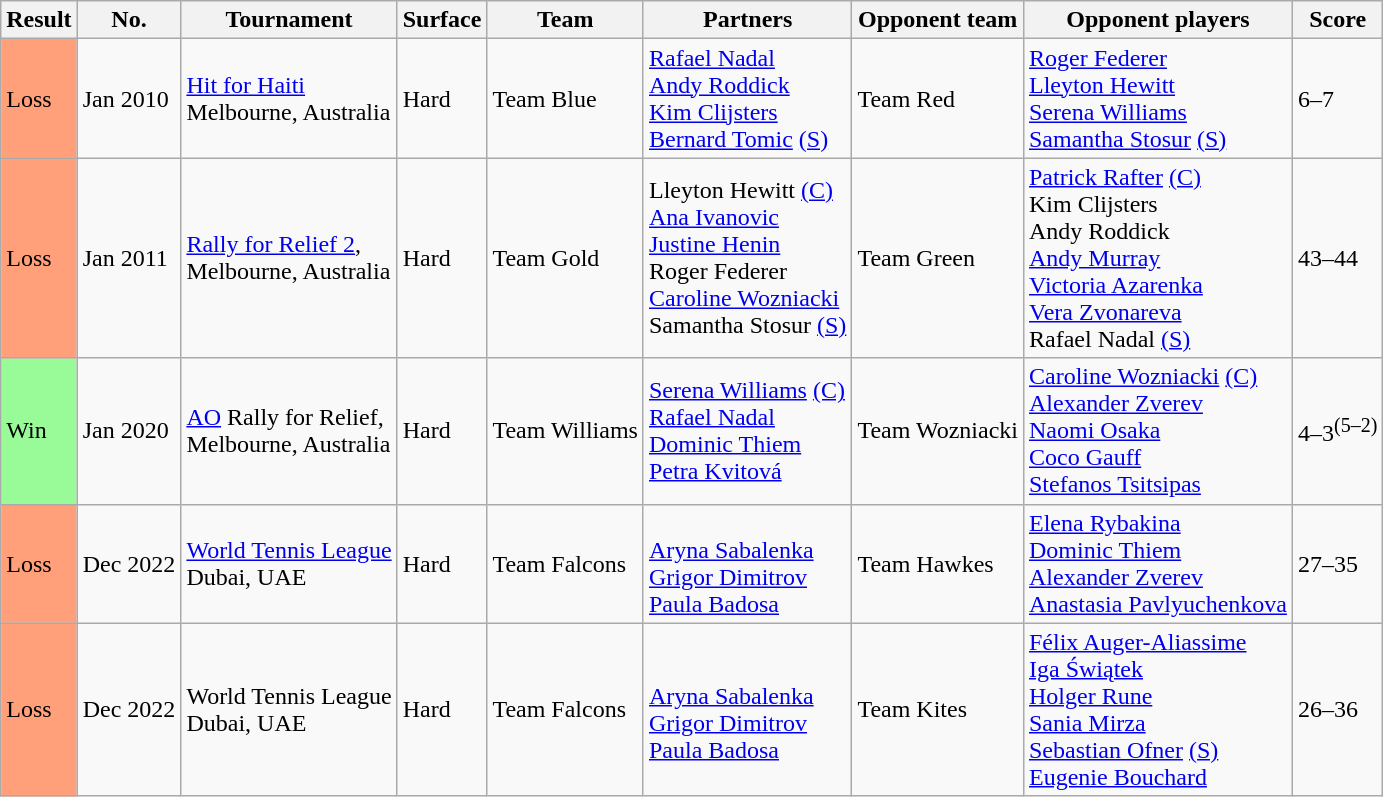<table class="sortable wikitable nowrap">
<tr>
<th>Result</th>
<th>No.</th>
<th>Tournament</th>
<th>Surface</th>
<th>Team</th>
<th>Partners</th>
<th>Opponent team</th>
<th>Opponent players</th>
<th>Score</th>
</tr>
<tr>
<td bgcolor=FFA07A>Loss</td>
<td>Jan 2010</td>
<td><a href='#'>Hit for Haiti</a><br>Melbourne, Australia</td>
<td>Hard</td>
<td>Team Blue</td>
<td> <a href='#'>Rafael Nadal</a><br> <a href='#'>Andy Roddick</a><br> <a href='#'>Kim Clijsters</a><br> <a href='#'>Bernard Tomic</a> <a href='#'>(S)</a></td>
<td>Team Red</td>
<td> <a href='#'>Roger Federer</a><br> <a href='#'>Lleyton Hewitt</a><br> <a href='#'>Serena Williams</a><br> <a href='#'>Samantha Stosur</a> <a href='#'>(S)</a></td>
<td>6–7</td>
</tr>
<tr>
<td style="background:#ffa07a;">Loss</td>
<td>Jan 2011</td>
<td><a href='#'>Rally for Relief 2</a>,<br>Melbourne, Australia</td>
<td>Hard</td>
<td>Team Gold</td>
<td> Lleyton Hewitt <a href='#'>(C)</a><br> <a href='#'>Ana Ivanovic</a><br> <a href='#'>Justine Henin</a><br> Roger Federer<br> <a href='#'>Caroline Wozniacki</a><br> Samantha Stosur <a href='#'>(S)</a></td>
<td>Team Green</td>
<td> <a href='#'>Patrick Rafter</a> <a href='#'>(C)</a><br> Kim Clijsters<br> Andy Roddick<br> <a href='#'>Andy Murray</a><br> <a href='#'>Victoria Azarenka</a><br> <a href='#'>Vera Zvonareva</a><br> Rafael Nadal <a href='#'>(S)</a></td>
<td>43–44</td>
</tr>
<tr>
<td bgcolor=98FB98>Win</td>
<td>Jan 2020</td>
<td><a href='#'>AO</a> Rally for Relief,<br>Melbourne, Australia</td>
<td>Hard</td>
<td>Team Williams</td>
<td> <a href='#'>Serena Williams</a> <a href='#'>(C)</a><br> <a href='#'>Rafael Nadal</a><br> <a href='#'>Dominic Thiem</a><br> <a href='#'>Petra Kvitová</a></td>
<td>Team Wozniacki</td>
<td> <a href='#'>Caroline Wozniacki</a> <a href='#'>(C)</a><br> <a href='#'>Alexander Zverev</a><br> <a href='#'>Naomi Osaka</a><br> <a href='#'>Coco Gauff</a><br> <a href='#'>Stefanos Tsitsipas</a></td>
<td>4–3<sup>(5–2)</sup></td>
</tr>
<tr>
<td bgcolor=FFA07A>Loss</td>
<td>Dec 2022</td>
<td><a href='#'>World Tennis League</a><br>Dubai, UAE</td>
<td>Hard</td>
<td>Team Falcons</td>
<td><br> <a href='#'>Aryna Sabalenka</a><br> <a href='#'>Grigor Dimitrov</a><br> <a href='#'>Paula Badosa</a></td>
<td>Team Hawkes</td>
<td> <a href='#'>Elena Rybakina</a><br> <a href='#'>Dominic Thiem</a><br> <a href='#'>Alexander Zverev</a><br> <a href='#'>Anastasia Pavlyuchenkova</a></td>
<td>27–35</td>
</tr>
<tr>
<td bgcolor=FFA07A>Loss</td>
<td>Dec 2022</td>
<td>World Tennis League<br>Dubai, UAE</td>
<td>Hard</td>
<td>Team Falcons</td>
<td><br> <a href='#'>Aryna Sabalenka</a><br> <a href='#'>Grigor Dimitrov</a><br> <a href='#'>Paula Badosa</a></td>
<td>Team Kites</td>
<td> <a href='#'>Félix Auger-Aliassime</a><br> <a href='#'>Iga Świątek</a><br> <a href='#'>Holger Rune</a><br> <a href='#'>Sania Mirza</a> <br> <a href='#'>Sebastian Ofner</a> <a href='#'>(S)</a> <br> <a href='#'>Eugenie Bouchard</a></td>
<td>26–36</td>
</tr>
</table>
